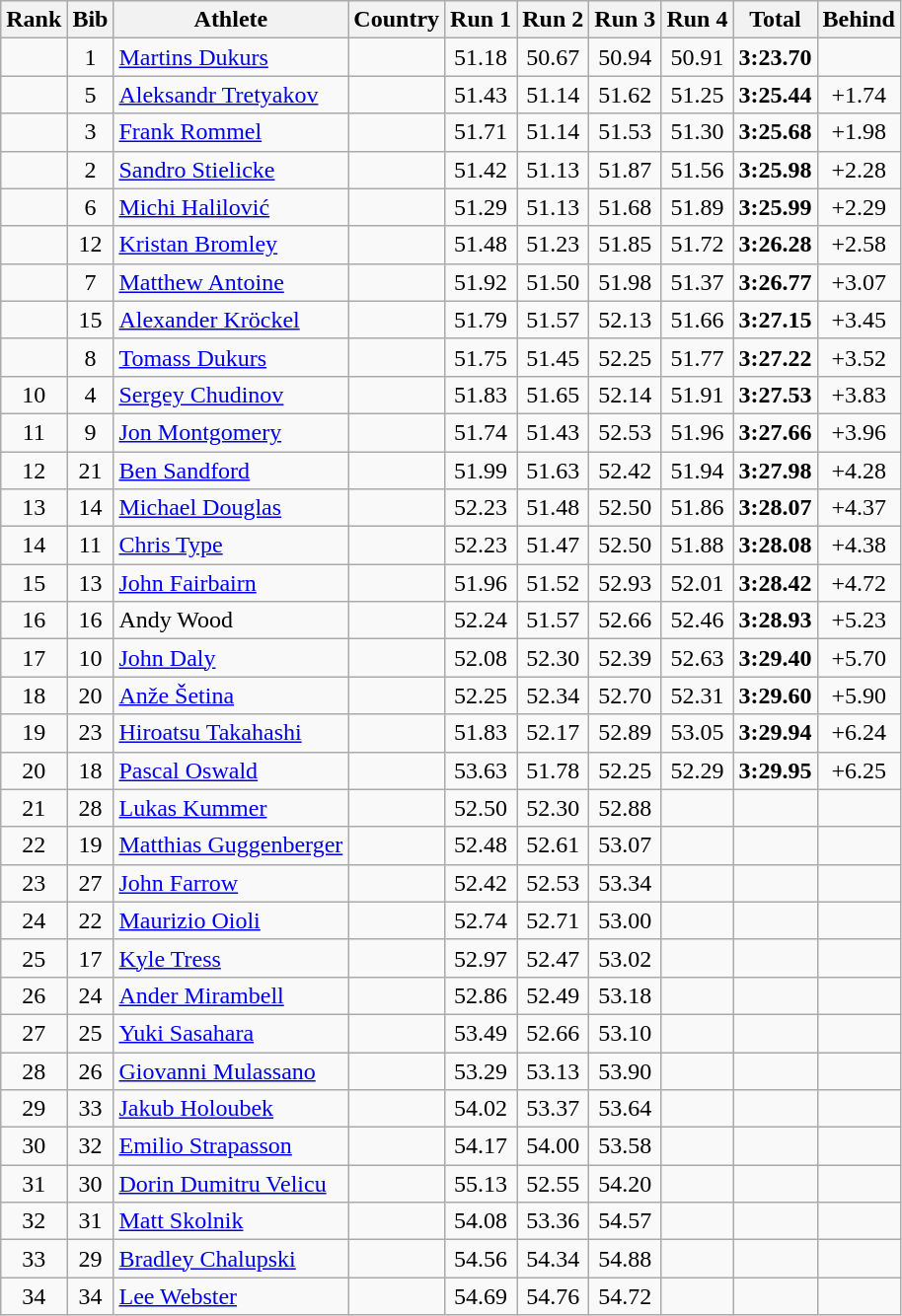<table class="wikitable sortable" style="text-align:center">
<tr bgcolor=efefef>
<th>Rank</th>
<th>Bib</th>
<th>Athlete</th>
<th>Country</th>
<th>Run 1</th>
<th>Run 2</th>
<th>Run 3</th>
<th>Run 4</th>
<th>Total</th>
<th>Behind</th>
</tr>
<tr>
<td></td>
<td>1</td>
<td align=left><a href='#'>Martins Dukurs</a></td>
<td align=left></td>
<td>51.18</td>
<td>50.67</td>
<td>50.94</td>
<td>50.91</td>
<td><strong>3:23.70</strong></td>
<td></td>
</tr>
<tr>
<td></td>
<td>5</td>
<td align=left><a href='#'>Aleksandr Tretyakov</a></td>
<td align=left></td>
<td>51.43</td>
<td>51.14</td>
<td>51.62</td>
<td>51.25</td>
<td><strong>3:25.44</strong></td>
<td>+1.74</td>
</tr>
<tr>
<td></td>
<td>3</td>
<td align=left><a href='#'>Frank Rommel</a></td>
<td align=left></td>
<td>51.71</td>
<td>51.14</td>
<td>51.53</td>
<td>51.30</td>
<td><strong>3:25.68</strong></td>
<td>+1.98</td>
</tr>
<tr>
<td></td>
<td>2</td>
<td align=left><a href='#'>Sandro Stielicke</a></td>
<td align=left></td>
<td>51.42</td>
<td>51.13</td>
<td>51.87</td>
<td>51.56</td>
<td><strong>3:25.98</strong></td>
<td>+2.28</td>
</tr>
<tr>
<td></td>
<td>6</td>
<td align=left><a href='#'>Michi Halilović</a></td>
<td align=left></td>
<td>51.29</td>
<td>51.13</td>
<td>51.68</td>
<td>51.89</td>
<td><strong>3:25.99</strong></td>
<td>+2.29</td>
</tr>
<tr>
<td></td>
<td>12</td>
<td align=left><a href='#'>Kristan Bromley</a></td>
<td align=left></td>
<td>51.48</td>
<td>51.23</td>
<td>51.85</td>
<td>51.72</td>
<td><strong>3:26.28</strong></td>
<td>+2.58</td>
</tr>
<tr>
<td></td>
<td>7</td>
<td align=left><a href='#'>Matthew Antoine</a></td>
<td align=left></td>
<td>51.92</td>
<td>51.50</td>
<td>51.98</td>
<td>51.37</td>
<td><strong>3:26.77</strong></td>
<td>+3.07</td>
</tr>
<tr>
<td></td>
<td>15</td>
<td align=left><a href='#'>Alexander Kröckel</a></td>
<td align=left></td>
<td>51.79</td>
<td>51.57</td>
<td>52.13</td>
<td>51.66</td>
<td><strong>3:27.15</strong></td>
<td>+3.45</td>
</tr>
<tr>
<td></td>
<td>8</td>
<td align=left><a href='#'>Tomass Dukurs</a></td>
<td align=left></td>
<td>51.75</td>
<td>51.45</td>
<td>52.25</td>
<td>51.77</td>
<td><strong>3:27.22</strong></td>
<td>+3.52</td>
</tr>
<tr>
<td>10</td>
<td>4</td>
<td align=left><a href='#'>Sergey Chudinov</a></td>
<td align=left></td>
<td>51.83</td>
<td>51.65</td>
<td>52.14</td>
<td>51.91</td>
<td><strong>3:27.53</strong></td>
<td>+3.83</td>
</tr>
<tr>
<td>11</td>
<td>9</td>
<td align=left><a href='#'>Jon Montgomery</a></td>
<td align=left></td>
<td>51.74</td>
<td>51.43</td>
<td>52.53</td>
<td>51.96</td>
<td><strong>3:27.66</strong></td>
<td>+3.96</td>
</tr>
<tr>
<td>12</td>
<td>21</td>
<td align=left><a href='#'>Ben Sandford</a></td>
<td align=left></td>
<td>51.99</td>
<td>51.63</td>
<td>52.42</td>
<td>51.94</td>
<td><strong>3:27.98</strong></td>
<td>+4.28</td>
</tr>
<tr>
<td>13</td>
<td>14</td>
<td align=left><a href='#'>Michael Douglas</a></td>
<td align=left></td>
<td>52.23</td>
<td>51.48</td>
<td>52.50</td>
<td>51.86</td>
<td><strong>3:28.07</strong></td>
<td>+4.37</td>
</tr>
<tr>
<td>14</td>
<td>11</td>
<td align=left><a href='#'>Chris Type</a></td>
<td align=left></td>
<td>52.23</td>
<td>51.47</td>
<td>52.50</td>
<td>51.88</td>
<td><strong>3:28.08</strong></td>
<td>+4.38</td>
</tr>
<tr>
<td>15</td>
<td>13</td>
<td align=left><a href='#'>John Fairbairn</a></td>
<td align=left></td>
<td>51.96</td>
<td>51.52</td>
<td>52.93</td>
<td>52.01</td>
<td><strong>3:28.42</strong></td>
<td>+4.72</td>
</tr>
<tr>
<td>16</td>
<td>16</td>
<td align=left>Andy Wood</td>
<td align=left></td>
<td>52.24</td>
<td>51.57</td>
<td>52.66</td>
<td>52.46</td>
<td><strong>3:28.93</strong></td>
<td>+5.23</td>
</tr>
<tr>
<td>17</td>
<td>10</td>
<td align=left><a href='#'>John Daly</a></td>
<td align=left></td>
<td>52.08</td>
<td>52.30</td>
<td>52.39</td>
<td>52.63</td>
<td><strong>3:29.40</strong></td>
<td>+5.70</td>
</tr>
<tr>
<td>18</td>
<td>20</td>
<td align=left><a href='#'>Anže Šetina</a></td>
<td align=left></td>
<td>52.25</td>
<td>52.34</td>
<td>52.70</td>
<td>52.31</td>
<td><strong>3:29.60</strong></td>
<td>+5.90</td>
</tr>
<tr>
<td>19</td>
<td>23</td>
<td align=left><a href='#'>Hiroatsu Takahashi</a></td>
<td align=left></td>
<td>51.83</td>
<td>52.17</td>
<td>52.89</td>
<td>53.05</td>
<td><strong>3:29.94</strong></td>
<td>+6.24</td>
</tr>
<tr>
<td>20</td>
<td>18</td>
<td align=left><a href='#'>Pascal Oswald</a></td>
<td align=left></td>
<td>53.63</td>
<td>51.78</td>
<td>52.25</td>
<td>52.29</td>
<td><strong>3:29.95</strong></td>
<td>+6.25</td>
</tr>
<tr>
<td>21</td>
<td>28</td>
<td align=left><a href='#'>Lukas Kummer</a></td>
<td align=left></td>
<td>52.50</td>
<td>52.30</td>
<td>52.88</td>
<td></td>
<td><strong></strong></td>
<td></td>
</tr>
<tr>
<td>22</td>
<td>19</td>
<td align=left><a href='#'>Matthias Guggenberger</a></td>
<td align=left></td>
<td>52.48</td>
<td>52.61</td>
<td>53.07</td>
<td></td>
<td><strong></strong></td>
<td></td>
</tr>
<tr>
<td>23</td>
<td>27</td>
<td align=left><a href='#'>John Farrow</a></td>
<td align=left></td>
<td>52.42</td>
<td>52.53</td>
<td>53.34</td>
<td></td>
<td><strong></strong></td>
<td></td>
</tr>
<tr>
<td>24</td>
<td>22</td>
<td align=left><a href='#'>Maurizio Oioli</a></td>
<td align=left></td>
<td>52.74</td>
<td>52.71</td>
<td>53.00</td>
<td></td>
<td><strong></strong></td>
<td></td>
</tr>
<tr>
<td>25</td>
<td>17</td>
<td align=left><a href='#'>Kyle Tress</a></td>
<td align=left></td>
<td>52.97</td>
<td>52.47</td>
<td>53.02</td>
<td></td>
<td><strong></strong></td>
<td></td>
</tr>
<tr>
<td>26</td>
<td>24</td>
<td align=left><a href='#'>Ander Mirambell</a></td>
<td align=left></td>
<td>52.86</td>
<td>52.49</td>
<td>53.18</td>
<td></td>
<td><strong></strong></td>
<td></td>
</tr>
<tr>
<td>27</td>
<td>25</td>
<td align=left><a href='#'>Yuki Sasahara</a></td>
<td align=left></td>
<td>53.49</td>
<td>52.66</td>
<td>53.10</td>
<td></td>
<td><strong></strong></td>
<td></td>
</tr>
<tr>
<td>28</td>
<td>26</td>
<td align=left><a href='#'>Giovanni Mulassano</a></td>
<td align=left></td>
<td>53.29</td>
<td>53.13</td>
<td>53.90</td>
<td></td>
<td><strong></strong></td>
<td></td>
</tr>
<tr>
<td>29</td>
<td>33</td>
<td align=left><a href='#'>Jakub Holoubek</a></td>
<td align=left></td>
<td>54.02</td>
<td>53.37</td>
<td>53.64</td>
<td></td>
<td><strong> </strong></td>
<td></td>
</tr>
<tr>
<td>30</td>
<td>32</td>
<td align=left><a href='#'>Emilio Strapasson</a></td>
<td align=left></td>
<td>54.17</td>
<td>54.00</td>
<td>53.58</td>
<td></td>
<td><strong></strong></td>
<td></td>
</tr>
<tr>
<td>31</td>
<td>30</td>
<td align=left><a href='#'>Dorin Dumitru Velicu</a></td>
<td align=left></td>
<td>55.13</td>
<td>52.55</td>
<td>54.20</td>
<td></td>
<td><strong></strong></td>
<td></td>
</tr>
<tr>
<td>32</td>
<td>31</td>
<td align=left><a href='#'>Matt Skolnik</a></td>
<td align=left></td>
<td>54.08</td>
<td>53.36</td>
<td>54.57</td>
<td></td>
<td><strong></strong></td>
<td></td>
</tr>
<tr>
<td>33</td>
<td>29</td>
<td align=left><a href='#'>Bradley Chalupski</a></td>
<td align=left></td>
<td>54.56</td>
<td>54.34</td>
<td>54.88</td>
<td></td>
<td><strong></strong></td>
<td></td>
</tr>
<tr>
<td>34</td>
<td>34</td>
<td align=left><a href='#'>Lee Webster</a></td>
<td align=left></td>
<td>54.69</td>
<td>54.76</td>
<td>54.72</td>
<td></td>
<td><strong></strong></td>
<td></td>
</tr>
</table>
